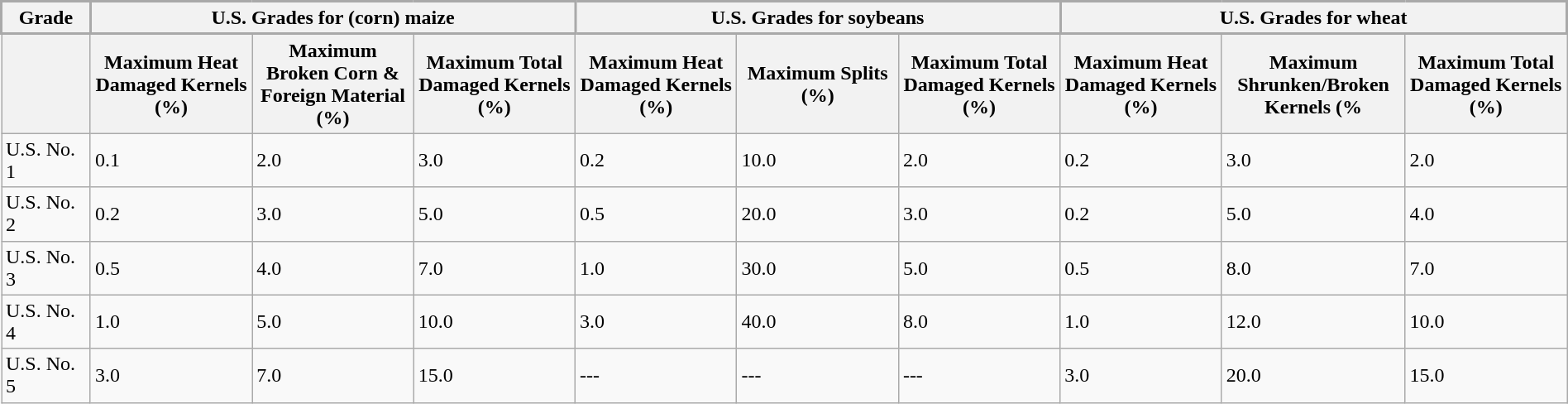<table class="wikitable" style="margin: 1em auto 1em auto">
<tr>
<th colspan="1" style="border: 2px solid darkgray;">Grade</th>
<th colspan="3" style="border: 2px solid darkgray;">U.S. Grades for (corn) maize </th>
<th colspan="3" style="border: 2px solid darkgray;">U.S. Grades for soybeans</th>
<th colspan="3" style="border: 2px solid darkgray;">U.S. Grades for wheat</th>
</tr>
<tr>
<th scope="col" width="75px"></th>
<th scope="col" width="150px">Maximum Heat Damaged Kernels (%)</th>
<th scope="col" width="150px">Maximum Broken Corn & Foreign Material (%)</th>
<th scope="col" width="150px">Maximum Total Damaged Kernels (%)</th>
<th scope="col" width="150px">Maximum Heat Damaged Kernels (%)</th>
<th scope="col" width="150px">Maximum Splits (%)</th>
<th scope="col" width="150px">Maximum Total Damaged Kernels (%)</th>
<th scope="col" width="150px">Maximum Heat Damaged Kernels (%)</th>
<th scope="col" width="150px">Maximum Shrunken/Broken Kernels (%</th>
<th scope="col" width="150px">Maximum Total Damaged Kernels (%)</th>
</tr>
<tr>
<td>U.S. No. 1</td>
<td>0.1</td>
<td>2.0</td>
<td>3.0</td>
<td>0.2</td>
<td>10.0</td>
<td>2.0</td>
<td>0.2</td>
<td>3.0</td>
<td>2.0</td>
</tr>
<tr>
<td>U.S. No. 2</td>
<td>0.2</td>
<td>3.0</td>
<td>5.0</td>
<td>0.5</td>
<td>20.0</td>
<td>3.0</td>
<td>0.2</td>
<td>5.0</td>
<td>4.0</td>
</tr>
<tr>
<td>U.S. No. 3</td>
<td>0.5</td>
<td>4.0</td>
<td>7.0</td>
<td>1.0</td>
<td>30.0</td>
<td>5.0</td>
<td>0.5</td>
<td>8.0</td>
<td>7.0</td>
</tr>
<tr>
<td>U.S. No. 4</td>
<td>1.0</td>
<td>5.0</td>
<td>10.0</td>
<td>3.0</td>
<td>40.0</td>
<td>8.0</td>
<td>1.0</td>
<td>12.0</td>
<td>10.0</td>
</tr>
<tr>
<td>U.S. No. 5</td>
<td>3.0</td>
<td>7.0</td>
<td>15.0</td>
<td>---</td>
<td>---</td>
<td>---</td>
<td>3.0</td>
<td>20.0</td>
<td>15.0</td>
</tr>
</table>
